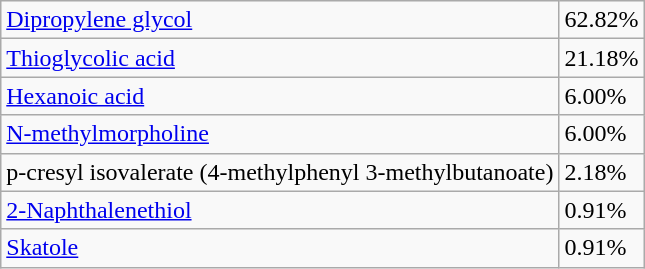<table class="wikitable">
<tr>
<td><a href='#'>Dipropylene glycol</a></td>
<td>62.82%</td>
</tr>
<tr>
<td><a href='#'>Thioglycolic acid</a></td>
<td>21.18%</td>
</tr>
<tr>
<td><a href='#'>Hexanoic acid</a></td>
<td>6.00%</td>
</tr>
<tr>
<td><a href='#'>N-methylmorpholine</a></td>
<td>6.00%</td>
</tr>
<tr>
<td>p-cresyl isovalerate (4-methylphenyl 3-methylbutanoate)</td>
<td>2.18%</td>
</tr>
<tr>
<td><a href='#'>2-Naphthalenethiol</a></td>
<td>0.91%</td>
</tr>
<tr>
<td><a href='#'>Skatole</a></td>
<td>0.91%</td>
</tr>
</table>
